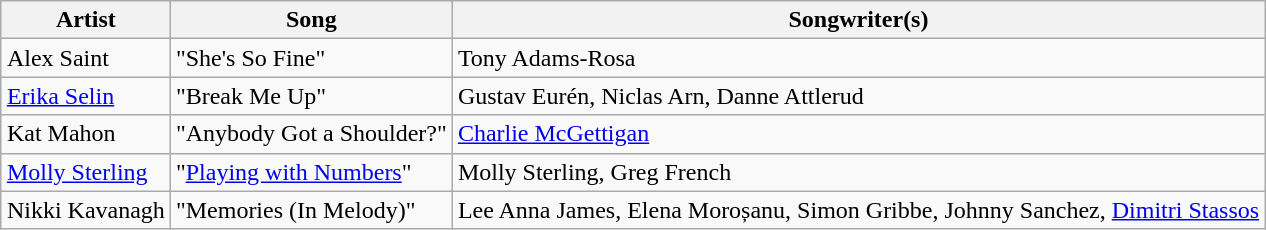<table class="sortable wikitable" style="margin: 1em auto 1em auto">
<tr>
<th>Artist</th>
<th>Song</th>
<th>Songwriter(s)</th>
</tr>
<tr>
<td>Alex Saint</td>
<td>"She's So Fine"</td>
<td>Tony Adams-Rosa</td>
</tr>
<tr>
<td><a href='#'>Erika Selin</a></td>
<td>"Break Me Up"</td>
<td>Gustav Eurén, Niclas Arn, Danne Attlerud</td>
</tr>
<tr>
<td>Kat Mahon</td>
<td>"Anybody Got a Shoulder?"</td>
<td><a href='#'>Charlie McGettigan</a></td>
</tr>
<tr>
<td><a href='#'>Molly Sterling</a></td>
<td>"<a href='#'>Playing with Numbers</a>"</td>
<td>Molly Sterling, Greg French</td>
</tr>
<tr>
<td>Nikki Kavanagh</td>
<td>"Memories (In Melody)"</td>
<td>Lee Anna James, Elena Moroșanu, Simon Gribbe, Johnny Sanchez, <a href='#'>Dimitri Stassos</a></td>
</tr>
</table>
